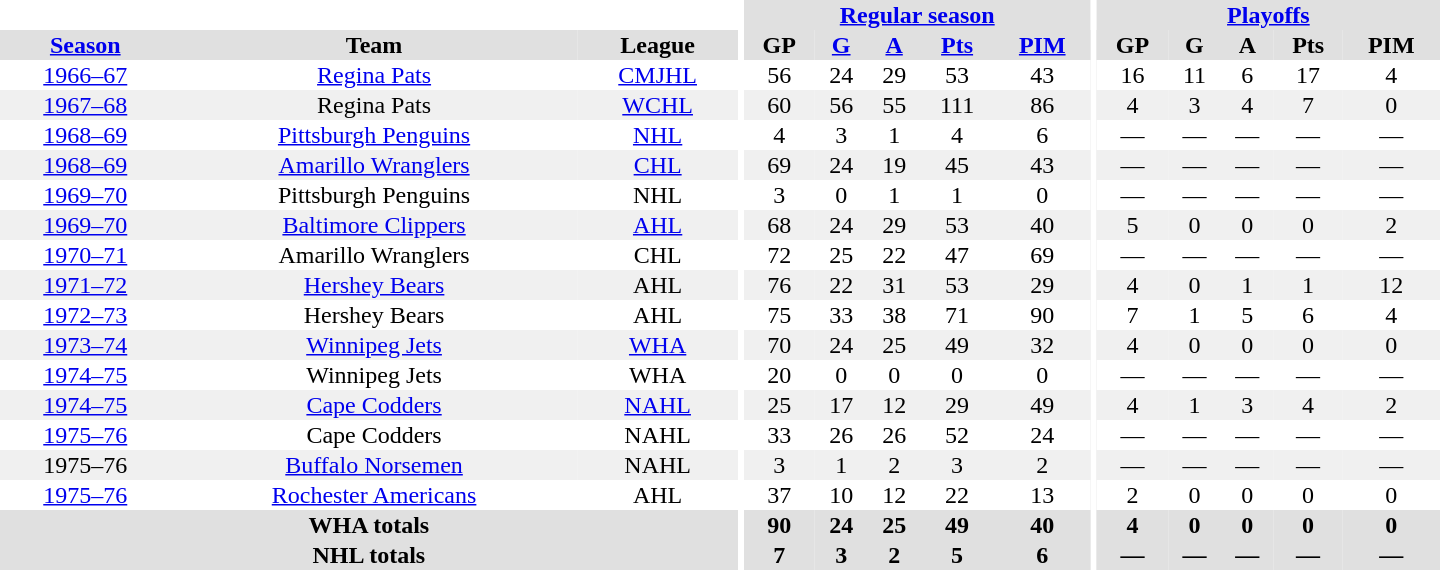<table border="0" cellpadding="1" cellspacing="0" style="text-align:center; width:60em">
<tr bgcolor="#e0e0e0">
<th colspan="3" bgcolor="#ffffff"></th>
<th rowspan="100" bgcolor="#ffffff"></th>
<th colspan="5"><a href='#'>Regular season</a></th>
<th rowspan="100" bgcolor="#ffffff"></th>
<th colspan="5"><a href='#'>Playoffs</a></th>
</tr>
<tr bgcolor="#e0e0e0">
<th><a href='#'>Season</a></th>
<th>Team</th>
<th>League</th>
<th>GP</th>
<th><a href='#'>G</a></th>
<th><a href='#'>A</a></th>
<th><a href='#'>Pts</a></th>
<th><a href='#'>PIM</a></th>
<th>GP</th>
<th>G</th>
<th>A</th>
<th>Pts</th>
<th>PIM</th>
</tr>
<tr>
<td><a href='#'>1966–67</a></td>
<td><a href='#'>Regina Pats</a></td>
<td><a href='#'>CMJHL</a></td>
<td>56</td>
<td>24</td>
<td>29</td>
<td>53</td>
<td>43</td>
<td>16</td>
<td>11</td>
<td>6</td>
<td>17</td>
<td>4</td>
</tr>
<tr bgcolor="#f0f0f0">
<td><a href='#'>1967–68</a></td>
<td>Regina Pats</td>
<td><a href='#'>WCHL</a></td>
<td>60</td>
<td>56</td>
<td>55</td>
<td>111</td>
<td>86</td>
<td>4</td>
<td>3</td>
<td>4</td>
<td>7</td>
<td>0</td>
</tr>
<tr>
<td><a href='#'>1968–69</a></td>
<td><a href='#'>Pittsburgh Penguins</a></td>
<td><a href='#'>NHL</a></td>
<td>4</td>
<td>3</td>
<td>1</td>
<td>4</td>
<td>6</td>
<td>—</td>
<td>—</td>
<td>—</td>
<td>—</td>
<td>—</td>
</tr>
<tr bgcolor="#f0f0f0">
<td><a href='#'>1968–69</a></td>
<td><a href='#'>Amarillo Wranglers</a></td>
<td><a href='#'>CHL</a></td>
<td>69</td>
<td>24</td>
<td>19</td>
<td>45</td>
<td>43</td>
<td>—</td>
<td>—</td>
<td>—</td>
<td>—</td>
<td>—</td>
</tr>
<tr>
<td><a href='#'>1969–70</a></td>
<td>Pittsburgh Penguins</td>
<td>NHL</td>
<td>3</td>
<td>0</td>
<td>1</td>
<td>1</td>
<td>0</td>
<td>—</td>
<td>—</td>
<td>—</td>
<td>—</td>
<td>—</td>
</tr>
<tr bgcolor="#f0f0f0">
<td><a href='#'>1969–70</a></td>
<td><a href='#'>Baltimore Clippers</a></td>
<td><a href='#'>AHL</a></td>
<td>68</td>
<td>24</td>
<td>29</td>
<td>53</td>
<td>40</td>
<td>5</td>
<td>0</td>
<td>0</td>
<td>0</td>
<td>2</td>
</tr>
<tr>
<td><a href='#'>1970–71</a></td>
<td>Amarillo Wranglers</td>
<td>CHL</td>
<td>72</td>
<td>25</td>
<td>22</td>
<td>47</td>
<td>69</td>
<td>—</td>
<td>—</td>
<td>—</td>
<td>—</td>
<td>—</td>
</tr>
<tr bgcolor="#f0f0f0">
<td><a href='#'>1971–72</a></td>
<td><a href='#'>Hershey Bears</a></td>
<td>AHL</td>
<td>76</td>
<td>22</td>
<td>31</td>
<td>53</td>
<td>29</td>
<td>4</td>
<td>0</td>
<td>1</td>
<td>1</td>
<td>12</td>
</tr>
<tr>
<td><a href='#'>1972–73</a></td>
<td>Hershey Bears</td>
<td>AHL</td>
<td>75</td>
<td>33</td>
<td>38</td>
<td>71</td>
<td>90</td>
<td>7</td>
<td>1</td>
<td>5</td>
<td>6</td>
<td>4</td>
</tr>
<tr bgcolor="#f0f0f0">
<td><a href='#'>1973–74</a></td>
<td><a href='#'>Winnipeg Jets</a></td>
<td><a href='#'>WHA</a></td>
<td>70</td>
<td>24</td>
<td>25</td>
<td>49</td>
<td>32</td>
<td>4</td>
<td>0</td>
<td>0</td>
<td>0</td>
<td>0</td>
</tr>
<tr>
<td><a href='#'>1974–75</a></td>
<td>Winnipeg Jets</td>
<td>WHA</td>
<td>20</td>
<td>0</td>
<td>0</td>
<td>0</td>
<td>0</td>
<td>—</td>
<td>—</td>
<td>—</td>
<td>—</td>
<td>—</td>
</tr>
<tr bgcolor="#f0f0f0">
<td><a href='#'>1974–75</a></td>
<td><a href='#'>Cape Codders</a></td>
<td><a href='#'>NAHL</a></td>
<td>25</td>
<td>17</td>
<td>12</td>
<td>29</td>
<td>49</td>
<td>4</td>
<td>1</td>
<td>3</td>
<td>4</td>
<td>2</td>
</tr>
<tr>
<td><a href='#'>1975–76</a></td>
<td>Cape Codders</td>
<td>NAHL</td>
<td>33</td>
<td>26</td>
<td>26</td>
<td>52</td>
<td>24</td>
<td>—</td>
<td>—</td>
<td>—</td>
<td>—</td>
<td>—</td>
</tr>
<tr bgcolor="#f0f0f0">
<td>1975–76</td>
<td><a href='#'>Buffalo Norsemen</a></td>
<td>NAHL</td>
<td>3</td>
<td>1</td>
<td>2</td>
<td>3</td>
<td>2</td>
<td>—</td>
<td>—</td>
<td>—</td>
<td>—</td>
<td>—</td>
</tr>
<tr>
<td><a href='#'>1975–76</a></td>
<td><a href='#'>Rochester Americans</a></td>
<td>AHL</td>
<td>37</td>
<td>10</td>
<td>12</td>
<td>22</td>
<td>13</td>
<td>2</td>
<td>0</td>
<td>0</td>
<td>0</td>
<td>0</td>
</tr>
<tr bgcolor="#e0e0e0">
<th colspan="3">WHA totals</th>
<th>90</th>
<th>24</th>
<th>25</th>
<th>49</th>
<th>40</th>
<th>4</th>
<th>0</th>
<th>0</th>
<th>0</th>
<th>0</th>
</tr>
<tr bgcolor="#e0e0e0">
<th colspan="3">NHL totals</th>
<th>7</th>
<th>3</th>
<th>2</th>
<th>5</th>
<th>6</th>
<th>—</th>
<th>—</th>
<th>—</th>
<th>—</th>
<th>—</th>
</tr>
</table>
